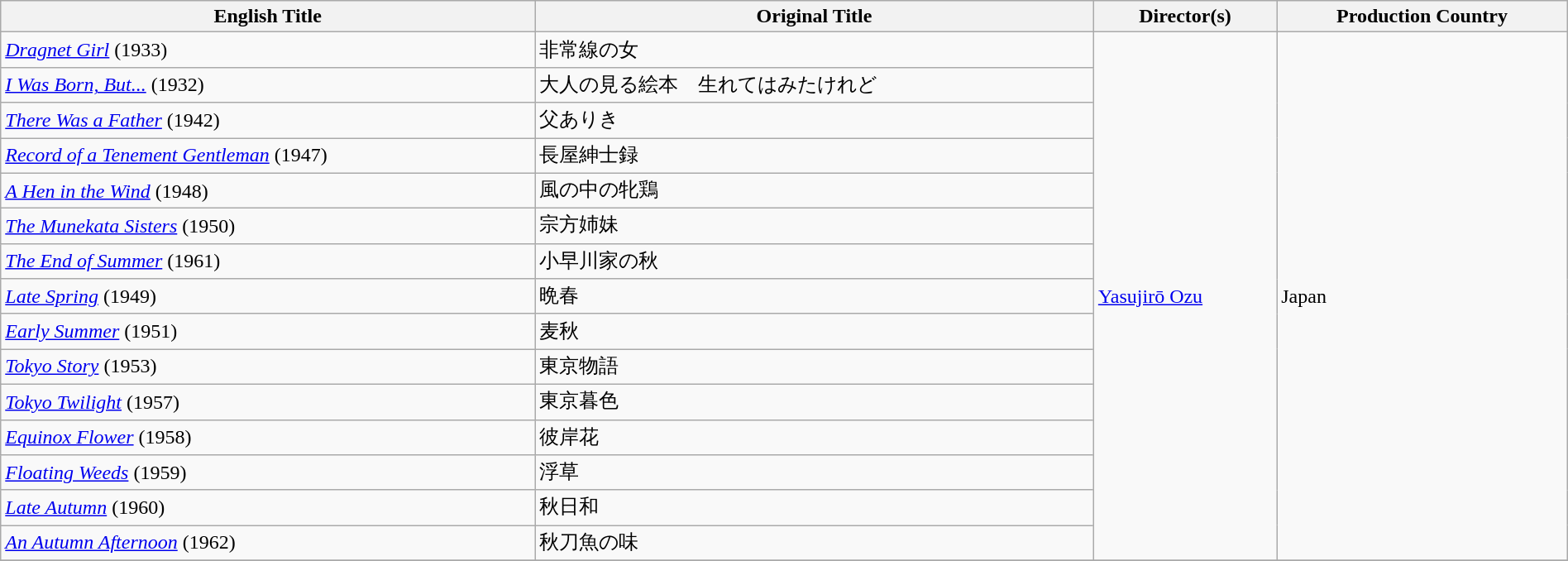<table class="sortable wikitable" style="width:100%; margin-bottom:4px">
<tr>
<th>English Title</th>
<th>Original Title</th>
<th>Director(s)</th>
<th>Production Country</th>
</tr>
<tr>
<td><em><a href='#'>Dragnet Girl</a></em> (1933)</td>
<td>非常線の女</td>
<td rowspan="15"><a href='#'>Yasujirō Ozu</a></td>
<td rowspan="15">Japan</td>
</tr>
<tr>
<td><em><a href='#'>I Was Born, But...</a></em> (1932)</td>
<td>大人の見る絵本　生れてはみたけれど</td>
</tr>
<tr>
<td><em><a href='#'>There Was a Father</a></em> (1942)</td>
<td>父ありき</td>
</tr>
<tr>
<td><em><a href='#'>Record of a Tenement Gentleman</a></em> (1947)</td>
<td>長屋紳士録</td>
</tr>
<tr>
<td><em><a href='#'>A Hen in the Wind</a></em> (1948)</td>
<td>風の中の牝鶏</td>
</tr>
<tr>
<td><em><a href='#'>The Munekata Sisters</a></em> (1950)</td>
<td>宗方姉妹</td>
</tr>
<tr>
<td><em><a href='#'>The End of Summer</a></em> (1961)</td>
<td>小早川家の秋</td>
</tr>
<tr>
<td><em><a href='#'>Late Spring</a></em> (1949)</td>
<td>晩春</td>
</tr>
<tr>
<td><em><a href='#'>Early Summer</a></em> (1951)</td>
<td>麦秋</td>
</tr>
<tr>
<td><em><a href='#'>Tokyo Story</a></em> (1953)</td>
<td>東京物語</td>
</tr>
<tr>
<td><em><a href='#'>Tokyo Twilight</a></em> (1957)</td>
<td>東京暮色</td>
</tr>
<tr>
<td><em><a href='#'>Equinox Flower</a></em> (1958)</td>
<td>彼岸花</td>
</tr>
<tr>
<td><em><a href='#'>Floating Weeds</a></em> (1959)</td>
<td>浮草</td>
</tr>
<tr>
<td><em><a href='#'>Late Autumn</a></em> (1960)</td>
<td>秋日和</td>
</tr>
<tr>
<td><em><a href='#'>An Autumn Afternoon</a></em> (1962)</td>
<td>秋刀魚の味</td>
</tr>
<tr>
</tr>
</table>
